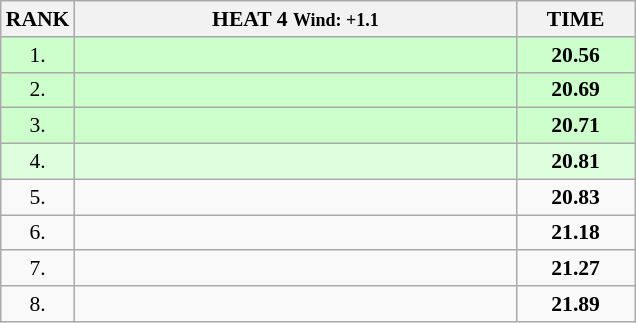<table class="wikitable" style="border-collapse: collapse; font-size: 90%;">
<tr>
<th>RANK</th>
<th style="width: 20em">HEAT 4 <small>Wind: +1.1</small></th>
<th style="width: 5em">TIME</th>
</tr>
<tr style="background:#ccffcc;">
<td align="center">1.</td>
<td></td>
<td align="center"><strong>20.56</strong></td>
</tr>
<tr style="background:#ccffcc;">
<td align="center">2.</td>
<td></td>
<td align="center"><strong>20.69</strong></td>
</tr>
<tr style="background:#ccffcc;">
<td align="center">3.</td>
<td></td>
<td align="center"><strong>20.71</strong></td>
</tr>
<tr style="background:#ddffdd;">
<td align="center">4.</td>
<td></td>
<td align="center"><strong>20.81</strong></td>
</tr>
<tr>
<td align="center">5.</td>
<td></td>
<td align="center"><strong>20.83</strong></td>
</tr>
<tr>
<td align="center">6.</td>
<td></td>
<td align="center"><strong>21.18</strong></td>
</tr>
<tr>
<td align="center">7.</td>
<td></td>
<td align="center"><strong>21.27</strong></td>
</tr>
<tr>
<td align="center">8.</td>
<td></td>
<td align="center"><strong>21.89</strong></td>
</tr>
</table>
